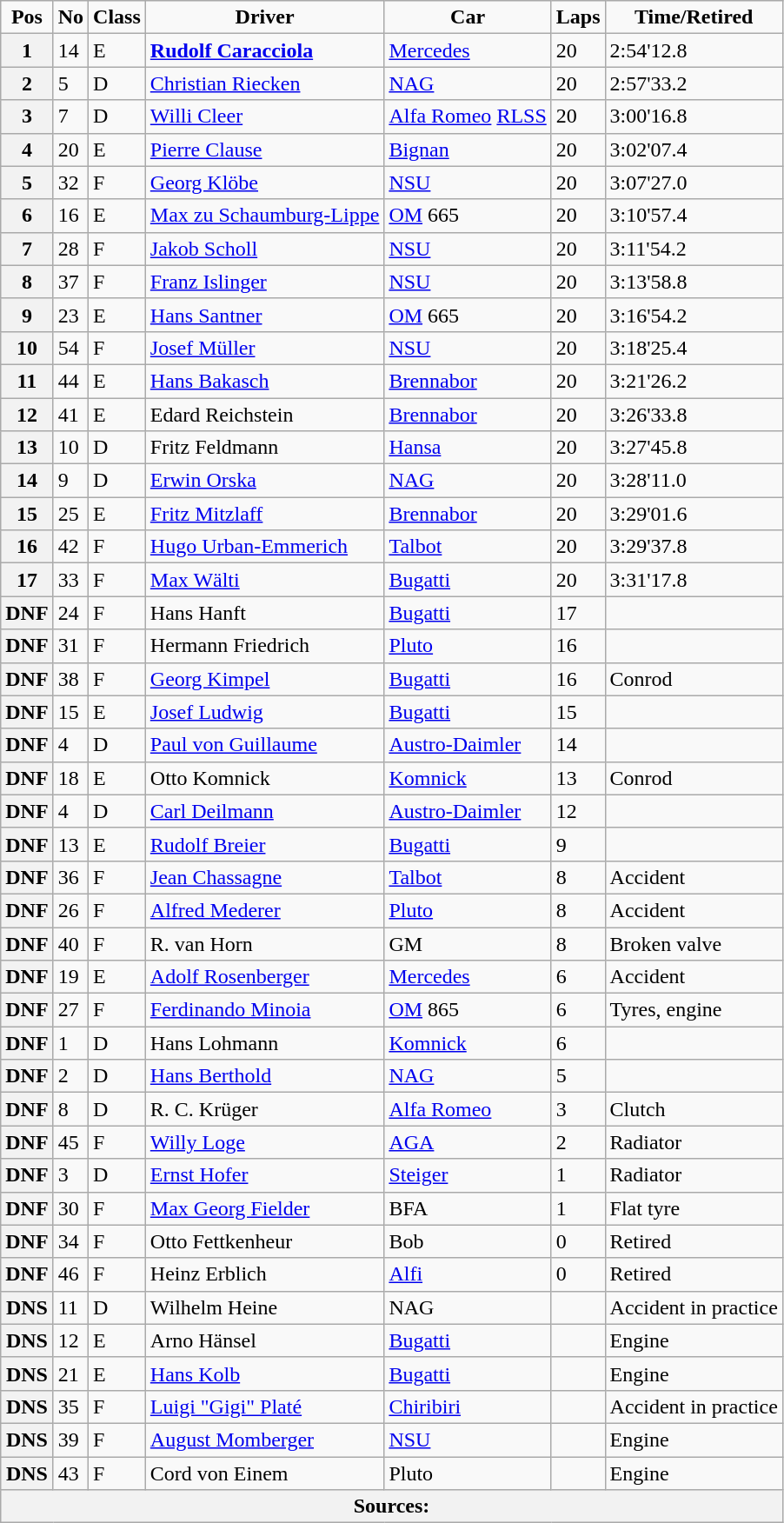<table class="wikitable" font-size: 90%;">
<tr>
<th style="background: #f9f9f9;">Pos</th>
<th style="background: #f9f9f9;">No</th>
<th style="background: #f9f9f9;">Class</th>
<th style="background: #f9f9f9;">Driver</th>
<th style="background: #f9f9f9;">Car</th>
<th style="background: #f9f9f9;">Laps</th>
<th style="background: #f9f9f9;">Time/Retired</th>
</tr>
<tr>
<th>1</th>
<td>14</td>
<td>E</td>
<td> <strong><a href='#'>Rudolf Caracciola</a></strong></td>
<td><a href='#'>Mercedes</a></td>
<td>20</td>
<td>2:54'12.8</td>
</tr>
<tr>
<th>2</th>
<td>5</td>
<td>D</td>
<td> <a href='#'>Christian Riecken</a></td>
<td><a href='#'>NAG</a></td>
<td>20</td>
<td>2:57'33.2</td>
</tr>
<tr>
<th>3</th>
<td>7</td>
<td>D</td>
<td> <a href='#'>Willi Cleer</a></td>
<td><a href='#'>Alfa Romeo</a> <a href='#'>RLSS</a></td>
<td>20</td>
<td>3:00'16.8</td>
</tr>
<tr>
<th>4</th>
<td>20</td>
<td>E</td>
<td> <a href='#'>Pierre Clause</a></td>
<td><a href='#'>Bignan</a></td>
<td>20</td>
<td>3:02'07.4</td>
</tr>
<tr>
<th>5</th>
<td>32</td>
<td>F</td>
<td> <a href='#'>Georg Klöbe</a></td>
<td><a href='#'>NSU</a></td>
<td>20</td>
<td>3:07'27.0</td>
</tr>
<tr>
<th>6</th>
<td>16</td>
<td>E</td>
<td> <a href='#'>Max zu Schaumburg-Lippe</a></td>
<td><a href='#'>OM</a> 665</td>
<td>20</td>
<td>3:10'57.4</td>
</tr>
<tr>
<th>7</th>
<td>28</td>
<td>F</td>
<td> <a href='#'>Jakob Scholl</a></td>
<td><a href='#'>NSU</a></td>
<td>20</td>
<td>3:11'54.2</td>
</tr>
<tr>
<th>8</th>
<td>37</td>
<td>F</td>
<td> <a href='#'>Franz Islinger</a></td>
<td><a href='#'>NSU</a></td>
<td>20</td>
<td>3:13'58.8</td>
</tr>
<tr>
<th>9</th>
<td>23</td>
<td>E</td>
<td> <a href='#'>Hans Santner</a></td>
<td><a href='#'>OM</a> 665</td>
<td>20</td>
<td>3:16'54.2</td>
</tr>
<tr>
<th>10</th>
<td>54</td>
<td>F</td>
<td> <a href='#'>Josef Müller</a></td>
<td><a href='#'>NSU</a></td>
<td>20</td>
<td>3:18'25.4</td>
</tr>
<tr>
<th>11</th>
<td>44</td>
<td>E</td>
<td> <a href='#'>Hans Bakasch</a></td>
<td><a href='#'>Brennabor</a></td>
<td>20</td>
<td>3:21'26.2</td>
</tr>
<tr>
<th>12</th>
<td>41</td>
<td>E</td>
<td> Edard Reichstein</td>
<td><a href='#'>Brennabor</a></td>
<td>20</td>
<td>3:26'33.8</td>
</tr>
<tr>
<th>13</th>
<td>10</td>
<td>D</td>
<td> Fritz Feldmann</td>
<td><a href='#'>Hansa</a></td>
<td>20</td>
<td>3:27'45.8</td>
</tr>
<tr>
<th>14</th>
<td>9</td>
<td>D</td>
<td> <a href='#'>Erwin Orska</a></td>
<td><a href='#'>NAG</a></td>
<td>20</td>
<td>3:28'11.0</td>
</tr>
<tr>
<th>15</th>
<td>25</td>
<td>E</td>
<td> <a href='#'>Fritz Mitzlaff</a></td>
<td><a href='#'>Brennabor</a></td>
<td>20</td>
<td>3:29'01.6</td>
</tr>
<tr>
<th>16</th>
<td>42</td>
<td>F</td>
<td> <a href='#'>Hugo Urban-Emmerich</a></td>
<td><a href='#'>Talbot</a></td>
<td>20</td>
<td>3:29'37.8</td>
</tr>
<tr>
<th>17</th>
<td>33</td>
<td>F</td>
<td> <a href='#'>Max Wälti</a></td>
<td><a href='#'>Bugatti</a></td>
<td>20</td>
<td>3:31'17.8</td>
</tr>
<tr>
<th>DNF</th>
<td>24</td>
<td>F</td>
<td> Hans Hanft</td>
<td><a href='#'>Bugatti</a></td>
<td>17</td>
<td></td>
</tr>
<tr>
<th>DNF</th>
<td>31</td>
<td>F</td>
<td> Hermann Friedrich</td>
<td><a href='#'>Pluto</a></td>
<td>16</td>
<td></td>
</tr>
<tr>
<th>DNF</th>
<td>38</td>
<td>F</td>
<td> <a href='#'>Georg Kimpel</a></td>
<td><a href='#'>Bugatti</a></td>
<td>16</td>
<td>Conrod</td>
</tr>
<tr>
<th>DNF</th>
<td>15</td>
<td>E</td>
<td> <a href='#'>Josef Ludwig</a></td>
<td><a href='#'>Bugatti</a></td>
<td>15</td>
<td></td>
</tr>
<tr>
<th>DNF</th>
<td>4</td>
<td>D</td>
<td> <a href='#'>Paul von Guillaume</a></td>
<td><a href='#'>Austro-Daimler</a></td>
<td>14</td>
<td></td>
</tr>
<tr>
<th>DNF</th>
<td>18</td>
<td>E</td>
<td> Otto Komnick</td>
<td><a href='#'>Komnick</a></td>
<td>13</td>
<td>Conrod</td>
</tr>
<tr>
<th>DNF</th>
<td>4</td>
<td>D</td>
<td> <a href='#'>Carl Deilmann</a></td>
<td><a href='#'>Austro-Daimler</a></td>
<td>12</td>
<td></td>
</tr>
<tr>
<th>DNF</th>
<td>13</td>
<td>E</td>
<td> <a href='#'>Rudolf Breier</a></td>
<td><a href='#'>Bugatti</a></td>
<td>9</td>
<td></td>
</tr>
<tr>
<th>DNF</th>
<td>36</td>
<td>F</td>
<td> <a href='#'>Jean Chassagne</a></td>
<td><a href='#'>Talbot</a></td>
<td>8</td>
<td>Accident</td>
</tr>
<tr>
<th>DNF</th>
<td>26</td>
<td>F</td>
<td> <a href='#'>Alfred Mederer</a></td>
<td><a href='#'>Pluto</a></td>
<td>8</td>
<td>Accident</td>
</tr>
<tr>
<th>DNF</th>
<td>40</td>
<td>F</td>
<td> R. van Horn</td>
<td>GM</td>
<td>8</td>
<td>Broken valve</td>
</tr>
<tr>
<th>DNF</th>
<td>19</td>
<td>E</td>
<td> <a href='#'>Adolf Rosenberger</a></td>
<td><a href='#'>Mercedes</a></td>
<td>6</td>
<td>Accident</td>
</tr>
<tr>
<th>DNF</th>
<td>27</td>
<td>F</td>
<td> <a href='#'>Ferdinando Minoia</a></td>
<td><a href='#'>OM</a> 865</td>
<td>6</td>
<td>Tyres, engine</td>
</tr>
<tr>
<th>DNF</th>
<td>1</td>
<td>D</td>
<td> Hans Lohmann</td>
<td><a href='#'>Komnick</a></td>
<td>6</td>
<td></td>
</tr>
<tr>
<th>DNF</th>
<td>2</td>
<td>D</td>
<td> <a href='#'>Hans Berthold</a></td>
<td><a href='#'>NAG</a></td>
<td>5</td>
<td></td>
</tr>
<tr>
<th>DNF</th>
<td>8</td>
<td>D</td>
<td> R. C. Krüger</td>
<td><a href='#'>Alfa Romeo</a></td>
<td>3</td>
<td>Clutch</td>
</tr>
<tr>
<th>DNF</th>
<td>45</td>
<td>F</td>
<td> <a href='#'>Willy Loge</a></td>
<td><a href='#'>AGA</a></td>
<td>2</td>
<td>Radiator</td>
</tr>
<tr>
<th>DNF</th>
<td>3</td>
<td>D</td>
<td> <a href='#'>Ernst Hofer</a> </td>
<td><a href='#'>Steiger</a></td>
<td>1</td>
<td>Radiator</td>
</tr>
<tr>
<th>DNF</th>
<td>30</td>
<td>F</td>
<td> <a href='#'>Max Georg Fielder</a></td>
<td>BFA</td>
<td>1</td>
<td>Flat tyre</td>
</tr>
<tr>
<th>DNF</th>
<td>34</td>
<td>F</td>
<td> Otto Fettkenheur</td>
<td>Bob</td>
<td>0</td>
<td>Retired</td>
</tr>
<tr>
<th>DNF</th>
<td>46</td>
<td>F</td>
<td> Heinz Erblich</td>
<td><a href='#'>Alfi</a></td>
<td>0</td>
<td>Retired</td>
</tr>
<tr>
<th>DNS</th>
<td>11</td>
<td>D</td>
<td> Wilhelm Heine</td>
<td>NAG</td>
<td></td>
<td>Accident in practice</td>
</tr>
<tr>
<th>DNS</th>
<td>12</td>
<td>E</td>
<td>Arno Hänsel</td>
<td><a href='#'>Bugatti</a></td>
<td></td>
<td>Engine</td>
</tr>
<tr>
<th>DNS</th>
<td>21</td>
<td>E</td>
<td> <a href='#'>Hans Kolb</a></td>
<td><a href='#'>Bugatti</a></td>
<td></td>
<td>Engine</td>
</tr>
<tr>
<th>DNS</th>
<td>35</td>
<td>F</td>
<td> <a href='#'>Luigi "Gigi" Platé</a></td>
<td><a href='#'>Chiribiri</a></td>
<td></td>
<td>Accident in practice</td>
</tr>
<tr>
<th>DNS</th>
<td>39</td>
<td>F</td>
<td> <a href='#'>August Momberger</a></td>
<td><a href='#'>NSU</a></td>
<td></td>
<td>Engine</td>
</tr>
<tr>
<th>DNS</th>
<td>43</td>
<td>F</td>
<td>Cord von Einem</td>
<td>Pluto</td>
<td></td>
<td>Engine</td>
</tr>
<tr>
<th colspan=7>Sources:</th>
</tr>
</table>
